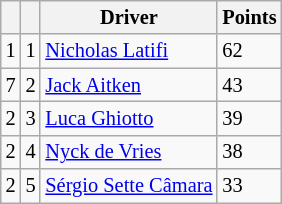<table class="wikitable" style="font-size: 85%;">
<tr>
<th></th>
<th></th>
<th>Driver</th>
<th>Points</th>
</tr>
<tr>
<td> 1</td>
<td align="center">1</td>
<td> <a href='#'>Nicholas Latifi</a></td>
<td>62</td>
</tr>
<tr>
<td> 7</td>
<td align="center">2</td>
<td> <a href='#'>Jack Aitken</a></td>
<td>43</td>
</tr>
<tr>
<td> 2</td>
<td align="center">3</td>
<td> <a href='#'>Luca Ghiotto</a></td>
<td>39</td>
</tr>
<tr>
<td> 2</td>
<td align="center">4</td>
<td> <a href='#'>Nyck de Vries</a></td>
<td>38</td>
</tr>
<tr>
<td> 2</td>
<td align="center">5</td>
<td> <a href='#'>Sérgio Sette Câmara</a></td>
<td>33</td>
</tr>
</table>
